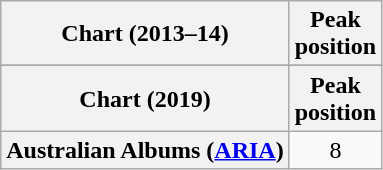<table class="wikitable sortable plainrowheaders" style="text-align:center">
<tr>
<th scope="col">Chart (2013–14)</th>
<th scope="col">Peak<br>position</th>
</tr>
<tr>
</tr>
<tr>
</tr>
<tr>
</tr>
<tr>
</tr>
<tr>
</tr>
<tr>
<th scope="col">Chart (2019)</th>
<th scope="col">Peak<br>position</th>
</tr>
<tr>
<th scope="row">Australian Albums (<a href='#'>ARIA</a>)</th>
<td>8</td>
</tr>
</table>
